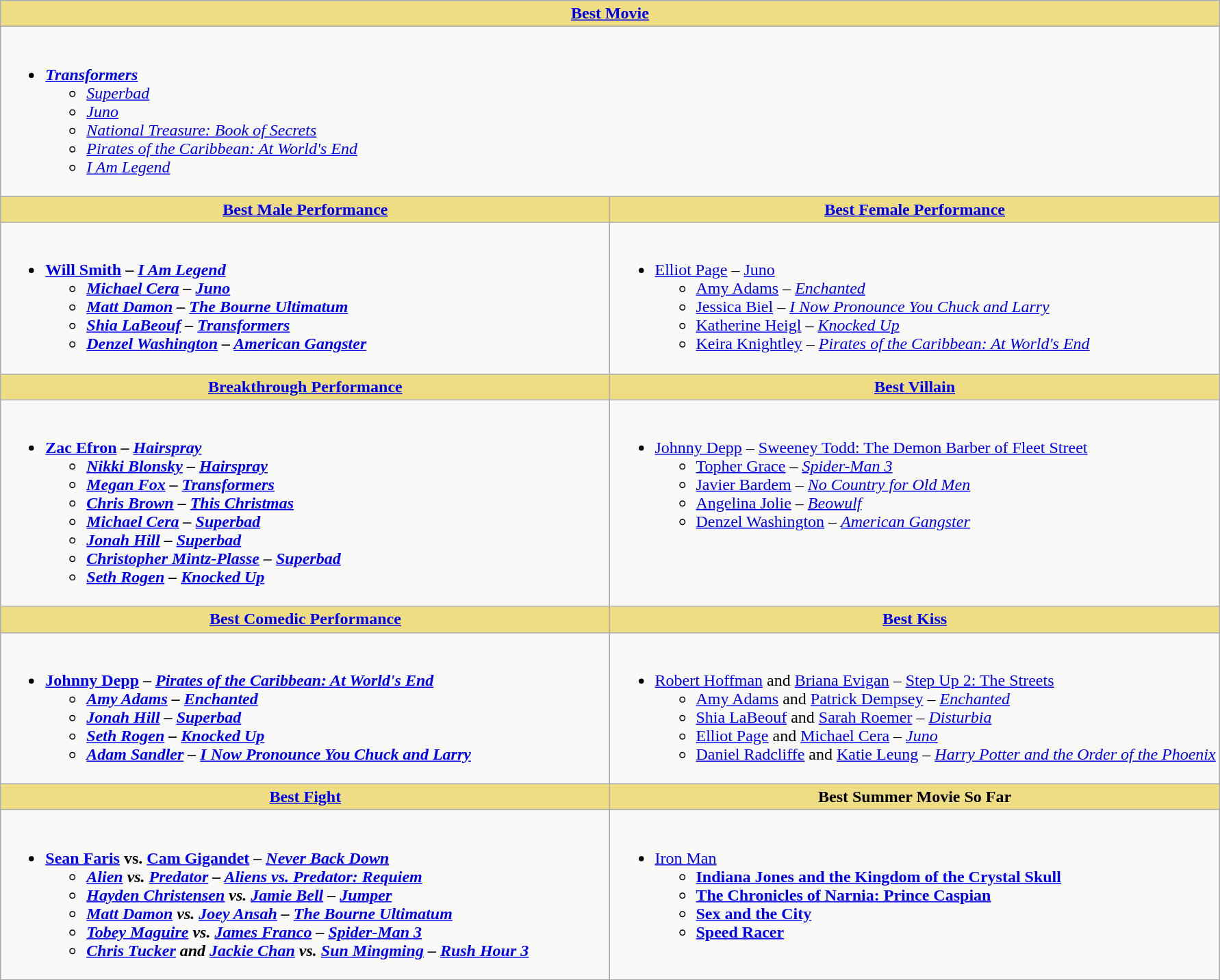<table class="wikitable">
<tr>
<th colspan="2" style="background:#EEDD82;"><a href='#'>Best Movie</a></th>
</tr>
<tr>
<td colspan="2" valign="top"><br><ul><li><strong><em><a href='#'>Transformers</a></em></strong><ul><li><em><a href='#'>Superbad</a></em></li><li><em><a href='#'>Juno</a></em></li><li><em><a href='#'>National Treasure: Book of Secrets</a></em></li><li><em><a href='#'>Pirates of the Caribbean: At World's End</a></em></li><li><em><a href='#'>I Am Legend</a></em></li></ul></li></ul></td>
</tr>
<tr>
<th style="background:#EEDD82;" width="50%"><a href='#'>Best Male Performance</a></th>
<th style="background:#EEDD82;" width="50%"><a href='#'>Best Female Performance</a></th>
</tr>
<tr>
<td valign="top"><br><ul><li><strong><a href='#'>Will Smith</a> – <em><a href='#'>I Am Legend</a><strong><em><ul><li><a href='#'>Michael Cera</a> – </em><a href='#'>Juno</a><em></li><li><a href='#'>Matt Damon</a> – </em><a href='#'>The Bourne Ultimatum</a><em></li><li><a href='#'>Shia LaBeouf</a> – </em><a href='#'>Transformers</a><em></li><li><a href='#'>Denzel Washington</a> – </em><a href='#'>American Gangster</a><em></li></ul></li></ul></td>
<td valign="top"><br><ul><li></strong><a href='#'>Elliot Page</a> – </em><a href='#'>Juno</a></em></strong><ul><li><a href='#'>Amy Adams</a> – <em><a href='#'>Enchanted</a></em></li><li><a href='#'>Jessica Biel</a> – <em><a href='#'>I Now Pronounce You Chuck and Larry</a></em></li><li><a href='#'>Katherine Heigl</a> – <em><a href='#'>Knocked Up</a></em></li><li><a href='#'>Keira Knightley</a> – <em><a href='#'>Pirates of the Caribbean: At World's End</a></em></li></ul></li></ul></td>
</tr>
<tr>
<th style="background:#EEDD82;"><a href='#'>Breakthrough Performance</a></th>
<th style="background:#EEDD82;"><a href='#'>Best Villain</a></th>
</tr>
<tr>
<td valign="top"><br><ul><li><strong><a href='#'>Zac Efron</a> – <em><a href='#'>Hairspray</a><strong><em><ul><li><a href='#'>Nikki Blonsky</a> – </em><a href='#'>Hairspray</a><em></li><li><a href='#'>Megan Fox</a> – </em><a href='#'>Transformers</a><em></li><li><a href='#'>Chris Brown</a> – </em><a href='#'>This Christmas</a><em></li><li><a href='#'>Michael Cera</a> – </em><a href='#'>Superbad</a><em></li><li><a href='#'>Jonah Hill</a> – </em><a href='#'>Superbad</a><em></li><li><a href='#'>Christopher Mintz-Plasse</a> – </em><a href='#'>Superbad</a><em></li><li><a href='#'>Seth Rogen</a> – </em><a href='#'>Knocked Up</a><em></li></ul></li></ul></td>
<td valign="top"><br><ul><li></strong><a href='#'>Johnny Depp</a> – </em><a href='#'>Sweeney Todd: The Demon Barber of Fleet Street</a></em></strong><ul><li><a href='#'>Topher Grace</a> – <em><a href='#'>Spider-Man 3</a></em></li><li><a href='#'>Javier Bardem</a> – <em><a href='#'>No Country for Old Men</a></em></li><li><a href='#'>Angelina Jolie</a> – <em><a href='#'>Beowulf</a></em></li><li><a href='#'>Denzel Washington</a> – <em><a href='#'>American Gangster</a></em></li></ul></li></ul></td>
</tr>
<tr>
<th style="background:#EEDD82;"><a href='#'>Best Comedic Performance</a></th>
<th style="background:#EEDD82;"><a href='#'>Best Kiss</a></th>
</tr>
<tr>
<td valign="top"><br><ul><li><strong><a href='#'>Johnny Depp</a> – <em><a href='#'>Pirates of the Caribbean: At World's End</a><strong><em><ul><li><a href='#'>Amy Adams</a> – </em><a href='#'>Enchanted</a><em></li><li><a href='#'>Jonah Hill</a> – </em><a href='#'>Superbad</a><em></li><li><a href='#'>Seth Rogen</a> – </em><a href='#'>Knocked Up</a><em></li><li><a href='#'>Adam Sandler</a> – </em><a href='#'>I Now Pronounce You Chuck and Larry</a><em></li></ul></li></ul></td>
<td valign="top"><br><ul><li></strong><a href='#'>Robert Hoffman</a> and <a href='#'>Briana Evigan</a> – </em><a href='#'>Step Up 2: The Streets</a></em></strong><ul><li><a href='#'>Amy Adams</a> and <a href='#'>Patrick Dempsey</a> – <em><a href='#'>Enchanted</a></em></li><li><a href='#'>Shia LaBeouf</a> and <a href='#'>Sarah Roemer</a> – <em><a href='#'>Disturbia</a></em></li><li><a href='#'>Elliot Page</a> and <a href='#'>Michael Cera</a> – <em><a href='#'>Juno</a></em></li><li><a href='#'>Daniel Radcliffe</a> and <a href='#'>Katie Leung</a> – <em><a href='#'>Harry Potter and the Order of the Phoenix</a></em></li></ul></li></ul></td>
</tr>
<tr>
<th style="background:#EEDD82;"><a href='#'>Best Fight</a></th>
<th style="background:#EEDD82;">Best Summer Movie So Far</th>
</tr>
<tr>
<td valign="top"><br><ul><li><strong><a href='#'>Sean Faris</a> vs. <a href='#'>Cam Gigandet</a> – <em><a href='#'>Never Back Down</a><strong><em><ul><li><a href='#'>Alien</a> vs. <a href='#'>Predator</a> – </em><a href='#'>Aliens vs. Predator: Requiem</a><em></li><li><a href='#'>Hayden Christensen</a> vs. <a href='#'>Jamie Bell</a> – </em><a href='#'>Jumper</a><em></li><li><a href='#'>Matt Damon</a> vs. <a href='#'>Joey Ansah</a> – </em><a href='#'>The Bourne Ultimatum</a><em></li><li><a href='#'>Tobey Maguire</a> vs. <a href='#'>James Franco</a> – </em><a href='#'>Spider-Man 3</a><em></li><li><a href='#'>Chris Tucker</a> and <a href='#'>Jackie Chan</a> vs. <a href='#'>Sun Mingming</a> – </em><a href='#'>Rush Hour 3</a><em></li></ul></li></ul></td>
<td valign="top"><br><ul><li></em></strong><a href='#'>Iron Man</a><strong><em><ul><li></em><a href='#'>Indiana Jones and the Kingdom of the Crystal Skull</a><em></li><li></em><a href='#'>The Chronicles of Narnia: Prince Caspian</a><em></li><li></em><a href='#'>Sex and the City</a><em></li><li></em><a href='#'>Speed Racer</a><em></li></ul></li></ul></td>
</tr>
</table>
